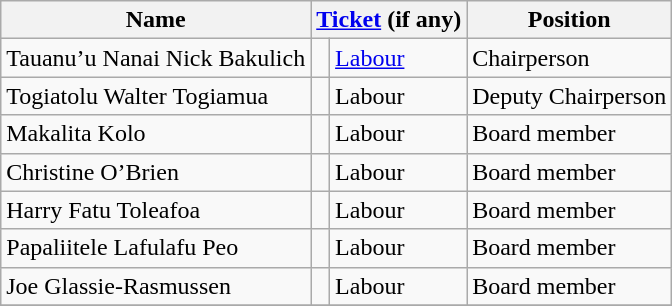<table class="wikitable">
<tr>
<th>Name</th>
<th colspan="2"><a href='#'>Ticket</a> (if any)</th>
<th>Position</th>
</tr>
<tr>
<td>Tauanu’u Nanai Nick Bakulich</td>
<td bgcolor=></td>
<td><a href='#'>Labour</a></td>
<td>Chairperson</td>
</tr>
<tr>
<td>Togiatolu Walter Togiamua</td>
<td bgcolor=></td>
<td>Labour</td>
<td>Deputy Chairperson</td>
</tr>
<tr>
<td>Makalita Kolo</td>
<td bgcolor=></td>
<td>Labour</td>
<td>Board member</td>
</tr>
<tr>
<td>Christine O’Brien</td>
<td bgcolor=></td>
<td>Labour</td>
<td>Board member</td>
</tr>
<tr>
<td>Harry Fatu Toleafoa</td>
<td bgcolor=></td>
<td>Labour</td>
<td>Board member</td>
</tr>
<tr>
<td>Papaliitele Lafulafu Peo</td>
<td bgcolor=></td>
<td>Labour</td>
<td>Board member</td>
</tr>
<tr>
<td>Joe Glassie-Rasmussen</td>
<td bgcolor=></td>
<td>Labour</td>
<td>Board member</td>
</tr>
<tr>
</tr>
</table>
